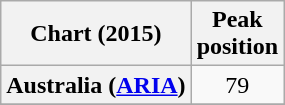<table class="wikitable plainrowheaders" style="text-align:center;">
<tr>
<th scope="col">Chart (2015)</th>
<th scope="col">Peak<br>position</th>
</tr>
<tr>
<th scope="row">Australia (<a href='#'>ARIA</a>)</th>
<td>79</td>
</tr>
<tr>
</tr>
</table>
